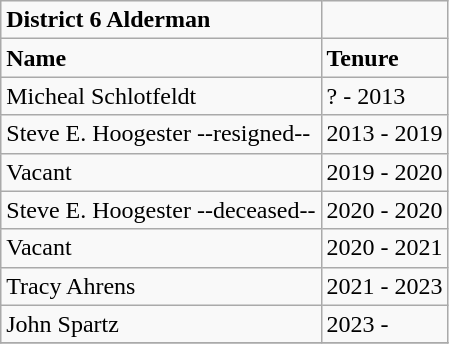<table role="presentation" class="wikitable mw-collapsible mw-collapsed">
<tr>
<td><strong>District 6 Alderman</strong></td>
</tr>
<tr>
<td><strong>Name</strong></td>
<td><strong>Tenure</strong></td>
</tr>
<tr>
<td>Micheal Schlotfeldt</td>
<td>? - 2013</td>
</tr>
<tr>
<td>Steve E. Hoogester --resigned--</td>
<td>2013 - 2019</td>
</tr>
<tr>
<td>Vacant</td>
<td>2019 - 2020</td>
</tr>
<tr>
<td>Steve E. Hoogester --deceased--</td>
<td>2020 - 2020</td>
</tr>
<tr>
<td>Vacant</td>
<td>2020 - 2021</td>
</tr>
<tr>
<td>Tracy Ahrens</td>
<td>2021 - 2023</td>
</tr>
<tr>
<td>John Spartz</td>
<td>2023 -</td>
</tr>
<tr>
</tr>
</table>
